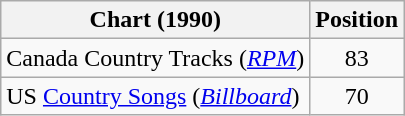<table class="wikitable sortable">
<tr>
<th scope="col">Chart (1990)</th>
<th scope="col">Position</th>
</tr>
<tr>
<td>Canada Country Tracks (<em><a href='#'>RPM</a></em>)</td>
<td align="center">83</td>
</tr>
<tr>
<td>US <a href='#'>Country Songs</a> (<em><a href='#'>Billboard</a></em>)</td>
<td align="center">70</td>
</tr>
</table>
